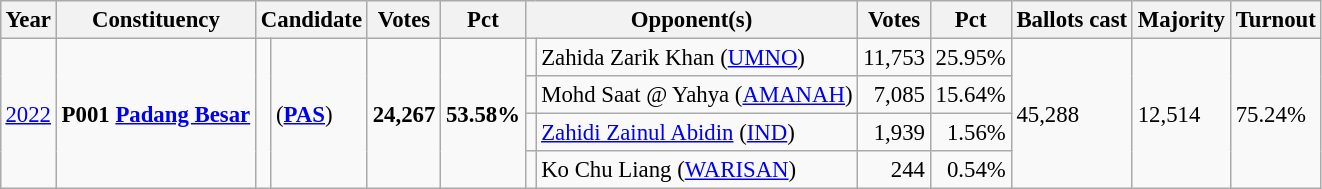<table class="wikitable" style="margin:0.5em ; font-size:95%">
<tr>
<th>Year</th>
<th>Constituency</th>
<th colspan=2>Candidate</th>
<th>Votes</th>
<th>Pct</th>
<th colspan=2>Opponent(s)</th>
<th>Votes</th>
<th>Pct</th>
<th>Ballots cast</th>
<th>Majority</th>
<th>Turnout</th>
</tr>
<tr>
<td rowspan=4><a href='#'>2022</a></td>
<td rowspan=4><strong>P001 <a href='#'>Padang Besar</a></strong></td>
<td rowspan=4 bgcolor=></td>
<td rowspan=4> (<a href='#'><strong>PAS</strong></a>)</td>
<td rowspan=4 align="right"><strong>24,267</strong></td>
<td rowspan=4><strong>53.58%</strong></td>
<td></td>
<td>Zahida Zarik Khan (<a href='#'>UMNO</a>)</td>
<td align="right">11,753</td>
<td>25.95%</td>
<td rowspan="4">45,288</td>
<td rowspan="4">12,514</td>
<td rowspan="4">75.24%</td>
</tr>
<tr>
<td></td>
<td>Mohd Saat @ Yahya (<a href='#'>AMANAH</a>)</td>
<td align="right">7,085</td>
<td>15.64%</td>
</tr>
<tr>
<td></td>
<td><a href='#'>Zahidi Zainul Abidin</a> (<a href='#'>IND</a>)</td>
<td align="right">1,939</td>
<td align="right">1.56%</td>
</tr>
<tr>
<td></td>
<td>Ko Chu Liang (<a href='#'>WARISAN</a>)</td>
<td align="right">244</td>
<td align="right">0.54%</td>
</tr>
</table>
